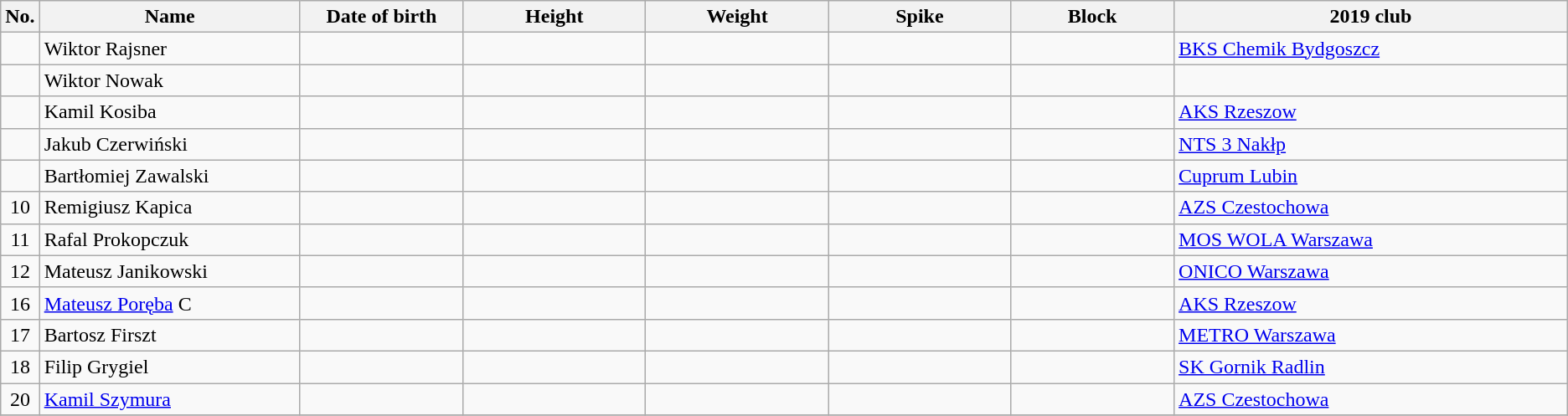<table class="wikitable sortable" style="font-size:100%; text-align:center;">
<tr>
<th>No.</th>
<th style="width:13em">Name</th>
<th style="width:8em">Date of birth</th>
<th style="width:9em">Height</th>
<th style="width:9em">Weight</th>
<th style="width:9em">Spike</th>
<th style="width:8em">Block</th>
<th style="width:20em">2019 club</th>
</tr>
<tr>
<td></td>
<td align=left>Wiktor Rajsner</td>
<td align=right></td>
<td></td>
<td></td>
<td></td>
<td></td>
<td align=left> <a href='#'>BKS Chemik Bydgoszcz</a></td>
</tr>
<tr>
<td></td>
<td align=left>Wiktor Nowak</td>
<td align=right></td>
<td></td>
<td></td>
<td></td>
<td></td>
<td align=left></td>
</tr>
<tr>
<td></td>
<td align=left>Kamil Kosiba</td>
<td align=right></td>
<td></td>
<td></td>
<td></td>
<td></td>
<td align=left> <a href='#'>AKS Rzeszow</a></td>
</tr>
<tr>
<td></td>
<td align=left>Jakub Czerwiński</td>
<td align=right></td>
<td></td>
<td></td>
<td></td>
<td></td>
<td align=left> <a href='#'>NTS 3 Nakłp</a></td>
</tr>
<tr>
<td></td>
<td align=left>Bartłomiej Zawalski</td>
<td align=right></td>
<td></td>
<td></td>
<td></td>
<td></td>
<td align=left> <a href='#'>Cuprum Lubin</a></td>
</tr>
<tr>
<td>10</td>
<td align=left>Remigiusz Kapica</td>
<td align=right></td>
<td></td>
<td></td>
<td></td>
<td></td>
<td align=left> <a href='#'>AZS Czestochowa</a></td>
</tr>
<tr>
<td>11</td>
<td align=left>Rafal Prokopczuk</td>
<td align=right></td>
<td></td>
<td></td>
<td></td>
<td></td>
<td align=left> <a href='#'>MOS WOLA Warszawa</a></td>
</tr>
<tr>
<td>12</td>
<td align=left>Mateusz Janikowski</td>
<td align=right></td>
<td></td>
<td></td>
<td></td>
<td></td>
<td align=left> <a href='#'>ONICO Warszawa</a></td>
</tr>
<tr>
<td>16</td>
<td align=left><a href='#'>Mateusz Poręba</a> C</td>
<td align=right></td>
<td></td>
<td></td>
<td></td>
<td></td>
<td align=left> <a href='#'>AKS Rzeszow</a></td>
</tr>
<tr>
<td>17</td>
<td align=left>Bartosz Firszt</td>
<td align=right></td>
<td></td>
<td></td>
<td></td>
<td></td>
<td align=left> <a href='#'>METRO Warszawa</a></td>
</tr>
<tr>
<td>18</td>
<td align=left>Filip Grygiel</td>
<td align=right></td>
<td></td>
<td></td>
<td></td>
<td></td>
<td align=left> <a href='#'>SK Gornik Radlin</a></td>
</tr>
<tr>
<td>20</td>
<td align=left><a href='#'>Kamil Szymura</a></td>
<td align=right></td>
<td></td>
<td></td>
<td></td>
<td></td>
<td align=left> <a href='#'>AZS Czestochowa</a></td>
</tr>
<tr>
</tr>
</table>
